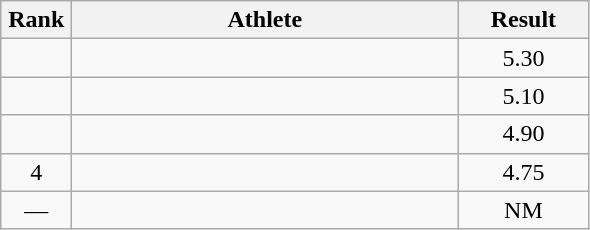<table class=wikitable style="text-align:center">
<tr>
<th width=40>Rank</th>
<th width=250>Athlete</th>
<th width=80>Result</th>
</tr>
<tr>
<td></td>
<td align=left></td>
<td>5.30</td>
</tr>
<tr>
<td></td>
<td align=left></td>
<td>5.10</td>
</tr>
<tr>
<td></td>
<td align=left></td>
<td>4.90</td>
</tr>
<tr>
<td>4</td>
<td align=left></td>
<td>4.75</td>
</tr>
<tr>
<td>—</td>
<td align=left></td>
<td>NM</td>
</tr>
</table>
